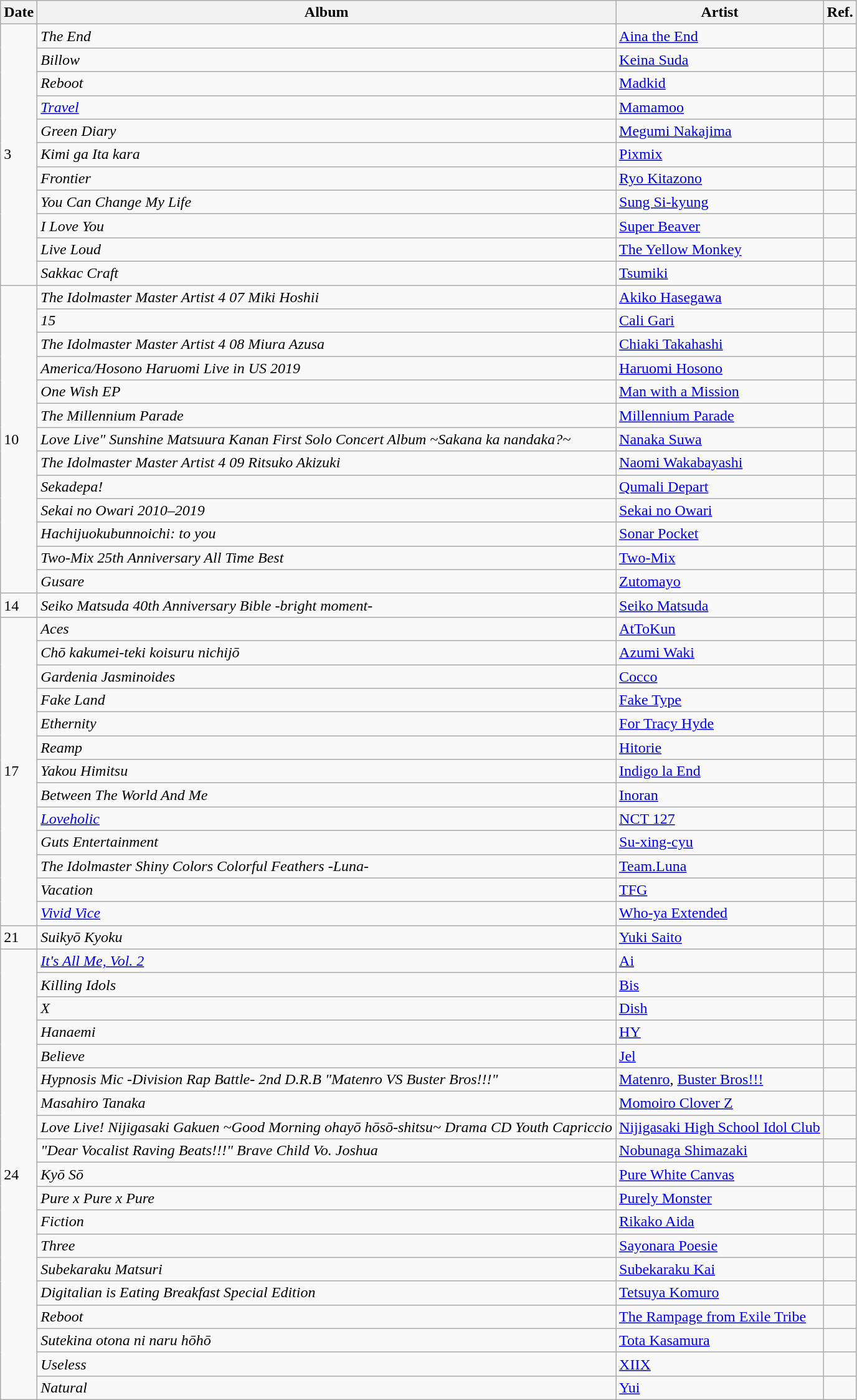<table class="wikitable">
<tr>
<th>Date</th>
<th>Album</th>
<th>Artist</th>
<th>Ref.</th>
</tr>
<tr>
<td rowspan="11">3</td>
<td><em>The End</em></td>
<td><a href='#'>Aina the End</a></td>
<td></td>
</tr>
<tr>
<td><em>Billow</em></td>
<td><a href='#'>Keina Suda</a></td>
<td></td>
</tr>
<tr>
<td><em>Reboot</em></td>
<td><a href='#'>Madkid</a></td>
<td></td>
</tr>
<tr>
<td><em><a href='#'>Travel</a></em></td>
<td><a href='#'>Mamamoo</a></td>
<td></td>
</tr>
<tr>
<td><em>Green Diary</em></td>
<td><a href='#'>Megumi Nakajima</a></td>
<td></td>
</tr>
<tr>
<td><em>Kimi ga Ita kara</em></td>
<td><a href='#'>Pixmix</a></td>
<td></td>
</tr>
<tr>
<td><em>Frontier</em></td>
<td><a href='#'>Ryo Kitazono</a></td>
<td></td>
</tr>
<tr>
<td><em>You Can Change My Life</em></td>
<td><a href='#'>Sung Si-kyung</a></td>
<td></td>
</tr>
<tr>
<td><em>I Love You</em></td>
<td><a href='#'>Super Beaver</a></td>
<td></td>
</tr>
<tr>
<td><em>Live Loud</em></td>
<td><a href='#'>The Yellow Monkey</a></td>
<td></td>
</tr>
<tr>
<td><em>Sakkac Craft</em></td>
<td><a href='#'>Tsumiki</a></td>
<td></td>
</tr>
<tr>
<td rowspan="13">10</td>
<td><em>The Idolmaster Master Artist 4 07 Miki Hoshii</em></td>
<td><a href='#'>Akiko Hasegawa</a></td>
<td></td>
</tr>
<tr>
<td><em>15</em></td>
<td><a href='#'>Cali Gari</a></td>
<td></td>
</tr>
<tr>
<td><em>The Idolmaster Master Artist 4 08 Miura Azusa</em></td>
<td><a href='#'>Chiaki Takahashi</a></td>
<td></td>
</tr>
<tr>
<td><em>America/Hosono Haruomi Live in US 2019</em></td>
<td><a href='#'>Haruomi Hosono</a></td>
<td></td>
</tr>
<tr>
<td><em>One Wish EP</em></td>
<td><a href='#'>Man with a Mission</a></td>
<td></td>
</tr>
<tr>
<td><em>The Millennium Parade</em></td>
<td><a href='#'>Millennium Parade</a></td>
<td></td>
</tr>
<tr>
<td><em>Love Live" Sunshine Matsuura Kanan First Solo Concert Album ~Sakana ka nandaka?~</em></td>
<td><a href='#'>Nanaka Suwa</a></td>
<td></td>
</tr>
<tr>
<td><em>The Idolmaster Master Artist 4 09 Ritsuko Akizuki</em></td>
<td><a href='#'>Naomi Wakabayashi</a></td>
<td></td>
</tr>
<tr>
<td><em>Sekadepa!</em></td>
<td><a href='#'>Qumali Depart</a></td>
<td></td>
</tr>
<tr>
<td><em>Sekai no Owari 2010–2019</em></td>
<td><a href='#'>Sekai no Owari</a></td>
<td></td>
</tr>
<tr>
<td><em>Hachijuokubunnoichi: to you</em></td>
<td><a href='#'>Sonar Pocket</a></td>
<td></td>
</tr>
<tr>
<td><em>Two-Mix 25th Anniversary All Time Best</em></td>
<td><a href='#'>Two-Mix</a></td>
<td></td>
</tr>
<tr>
<td><em>Gusare</em></td>
<td><a href='#'>Zutomayo</a></td>
<td></td>
</tr>
<tr>
<td>14</td>
<td><em>Seiko Matsuda 40th Anniversary Bible -bright moment-</em></td>
<td><a href='#'>Seiko Matsuda</a></td>
<td></td>
</tr>
<tr>
<td rowspan="13">17</td>
<td><em>Aces</em></td>
<td><a href='#'>AtToKun</a></td>
<td></td>
</tr>
<tr>
<td><em>Chō kakumei-teki koisuru nichijō</em></td>
<td><a href='#'>Azumi Waki</a></td>
<td></td>
</tr>
<tr>
<td><em>Gardenia Jasminoides</em></td>
<td><a href='#'>Cocco</a></td>
<td></td>
</tr>
<tr>
<td><em>Fake Land</em></td>
<td><a href='#'>Fake Type</a></td>
<td></td>
</tr>
<tr>
<td><em>Ethernity</em></td>
<td><a href='#'>For Tracy Hyde</a></td>
<td></td>
</tr>
<tr>
<td><em>Reamp</em></td>
<td><a href='#'>Hitorie</a></td>
<td></td>
</tr>
<tr>
<td><em>Yakou Himitsu</em></td>
<td><a href='#'>Indigo la End</a></td>
<td></td>
</tr>
<tr>
<td><em>Between The World And Me</em></td>
<td><a href='#'>Inoran</a></td>
<td></td>
</tr>
<tr>
<td><em><a href='#'>Loveholic</a></em></td>
<td><a href='#'>NCT 127</a></td>
<td></td>
</tr>
<tr>
<td><em>Guts Entertainment</em></td>
<td><a href='#'>Su-xing-cyu</a></td>
<td></td>
</tr>
<tr>
<td><em>The Idolmaster Shiny Colors Colorful Feathers -Luna-</em></td>
<td><a href='#'>Team.Luna</a></td>
<td></td>
</tr>
<tr>
<td><em>Vacation</em></td>
<td><a href='#'>TFG</a></td>
<td></td>
</tr>
<tr>
<td><em><a href='#'>Vivid Vice</a></em></td>
<td><a href='#'>Who-ya Extended</a></td>
<td></td>
</tr>
<tr>
<td>21</td>
<td><em>Suikyō Kyoku</em></td>
<td><a href='#'>Yuki Saito</a></td>
<td></td>
</tr>
<tr>
<td rowspan="19">24</td>
<td><em><a href='#'>It's All Me, Vol. 2</a></em></td>
<td><a href='#'>Ai</a></td>
<td></td>
</tr>
<tr>
<td><em>Killing Idols</em></td>
<td><a href='#'>Bis</a></td>
<td></td>
</tr>
<tr>
<td><em>X</em></td>
<td><a href='#'>Dish</a></td>
<td></td>
</tr>
<tr>
<td><em>Hanaemi</em></td>
<td><a href='#'>HY</a></td>
<td></td>
</tr>
<tr>
<td><em>Believe</em></td>
<td><a href='#'>Jel</a></td>
<td></td>
</tr>
<tr>
<td><em>Hypnosis Mic -Division Rap Battle- 2nd D.R.B "Matenro VS Buster Bros!!!"</em></td>
<td><a href='#'>Matenro</a>, <a href='#'>Buster Bros!!!</a></td>
<td></td>
</tr>
<tr>
<td><em>Masahiro Tanaka</em></td>
<td><a href='#'>Momoiro Clover Z</a></td>
<td></td>
</tr>
<tr>
<td><em>Love Live! Nijigasaki Gakuen ~Good Morning ohayō hōsō-shitsu~ Drama CD Youth Capriccio</em></td>
<td><a href='#'>Nijigasaki High School Idol Club</a></td>
<td></td>
</tr>
<tr>
<td><em>"Dear Vocalist Raving Beats!!!" Brave Child Vo. Joshua</em></td>
<td><a href='#'>Nobunaga Shimazaki</a></td>
<td></td>
</tr>
<tr>
<td><em>Kyō Sō</em></td>
<td><a href='#'>Pure White Canvas</a></td>
<td></td>
</tr>
<tr>
<td><em>Pure x Pure x Pure</em></td>
<td><a href='#'>Purely Monster</a></td>
<td></td>
</tr>
<tr>
<td><em>Fiction</em></td>
<td><a href='#'>Rikako Aida</a></td>
<td></td>
</tr>
<tr>
<td><em>Three</em></td>
<td><a href='#'>Sayonara Poesie</a></td>
<td></td>
</tr>
<tr>
<td><em>Subekaraku Matsuri</em></td>
<td><a href='#'>Subekaraku Kai</a></td>
<td></td>
</tr>
<tr>
<td><em>Digitalian is Eating Breakfast Special Edition</em></td>
<td><a href='#'>Tetsuya Komuro</a></td>
<td></td>
</tr>
<tr>
<td><em>Reboot</em></td>
<td><a href='#'>The Rampage from Exile Tribe</a></td>
<td></td>
</tr>
<tr>
<td><em>Sutekina otona ni naru hōhō</em></td>
<td><a href='#'>Tota Kasamura</a></td>
<td></td>
</tr>
<tr>
<td><em>Useless</em></td>
<td><a href='#'>XIIX</a></td>
<td></td>
</tr>
<tr>
<td><em>Natural</em></td>
<td><a href='#'>Yui</a></td>
<td></td>
</tr>
</table>
